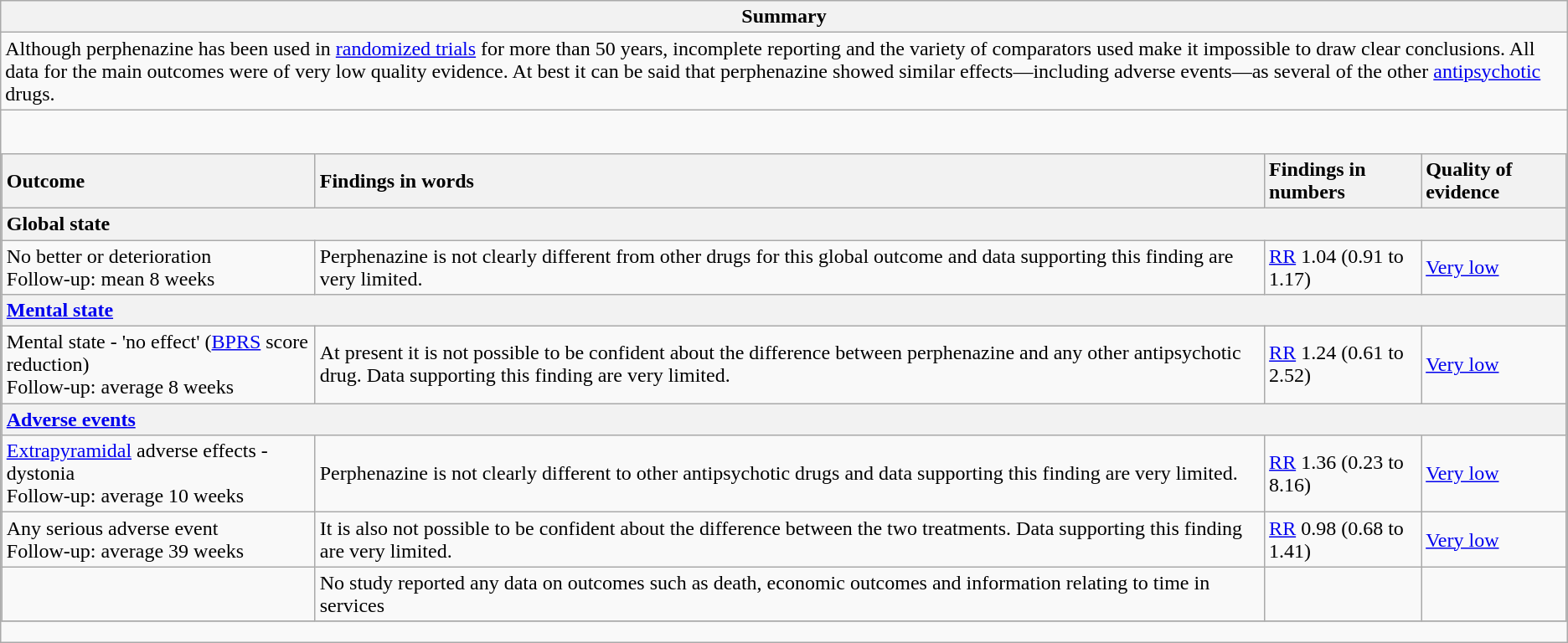<table class="wikitable">
<tr>
<th>Summary</th>
</tr>
<tr>
<td>Although perphenazine has been used in <a href='#'>randomized trials</a> for more than 50 years, incomplete reporting and the variety of comparators used make it impossible to draw clear conclusions. All data for the main outcomes were of very low quality evidence. At best it can be said that perphenazine showed similar effects—including adverse events—as several of the other <a href='#'>antipsychotic</a> drugs.</td>
</tr>
<tr>
<td style="padding:0;"><br><table class="wikitable collapsible collapsed" style="width:100%;">
<tr>
<th scope="col" style="text-align: left;">Outcome</th>
<th scope="col" style="text-align: left;">Findings in words</th>
<th scope="col" style="text-align: left;">Findings in numbers</th>
<th scope="col" style="text-align: left;">Quality of evidence</th>
</tr>
<tr>
<th colspan="4" style="text-align: left;">Global state</th>
</tr>
<tr>
<td>No better or deterioration<br>Follow-up: mean 8 weeks</td>
<td>Perphenazine is not clearly different from other drugs for this global outcome and data supporting this finding are very limited.</td>
<td><a href='#'>RR</a> 1.04 (0.91 to 1.17)</td>
<td><a href='#'>Very low</a></td>
</tr>
<tr>
<th colspan="4" style="text-align: left;"><a href='#'>Mental state</a></th>
</tr>
<tr>
<td>Mental state - 'no effect' (<a href='#'>BPRS</a> score reduction)<br>Follow-up: average 8 weeks</td>
<td>At present it is not possible to be confident about the difference between perphenazine and any other antipsychotic drug. Data supporting this finding are very limited.</td>
<td><a href='#'>RR</a> 1.24 (0.61 to 2.52)</td>
<td><a href='#'>Very low</a></td>
</tr>
<tr>
<th colspan="4" style="text-align: left;"><a href='#'>Adverse events</a></th>
</tr>
<tr>
<td><a href='#'>Extrapyramidal</a> adverse effects - dystonia<br>Follow-up: average 10 weeks</td>
<td>Perphenazine is not clearly different to other antipsychotic drugs and data supporting this finding are very limited.</td>
<td><a href='#'>RR</a> 1.36 (0.23 to 8.16)</td>
<td><a href='#'>Very low</a></td>
</tr>
<tr>
<td>Any serious adverse event<br>Follow-up: average 39 weeks</td>
<td>It is also not possible to be confident about the difference between the two treatments. Data supporting this finding are very limited.</td>
<td><a href='#'>RR</a> 0.98 (0.68 to 1.41)</td>
<td><a href='#'>Very low</a></td>
</tr>
<tr>
<td></td>
<td>No study reported any data on outcomes such as death, economic outcomes and information relating to time in services</td>
<td></td>
<td></td>
</tr>
<tr>
</tr>
</table>
</td>
</tr>
</table>
